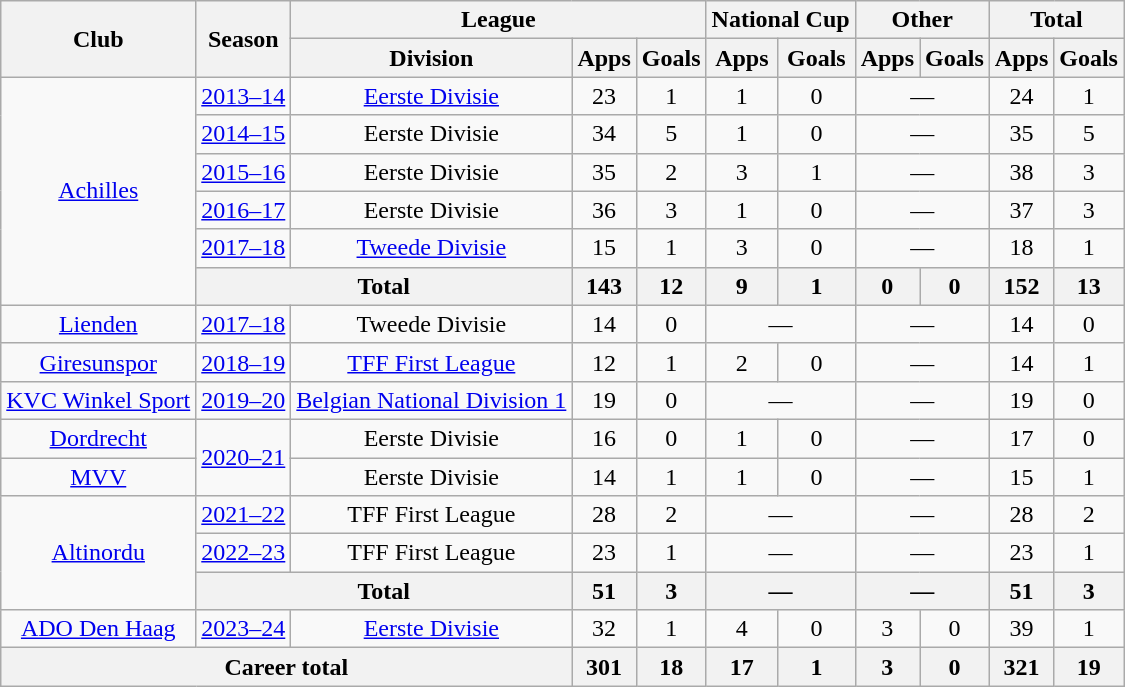<table class="wikitable" style="text-align:center">
<tr>
<th rowspan="2">Club</th>
<th rowspan="2">Season</th>
<th colspan="3">League</th>
<th colspan="2">National Cup</th>
<th colspan="2">Other</th>
<th colspan="2">Total</th>
</tr>
<tr>
<th>Division</th>
<th>Apps</th>
<th>Goals</th>
<th>Apps</th>
<th>Goals</th>
<th>Apps</th>
<th>Goals</th>
<th>Apps</th>
<th>Goals</th>
</tr>
<tr>
<td rowspan="6"><a href='#'>Achilles</a></td>
<td><a href='#'>2013–14</a></td>
<td><a href='#'>Eerste Divisie</a></td>
<td>23</td>
<td>1</td>
<td>1</td>
<td>0</td>
<td colspan="2">—</td>
<td>24</td>
<td>1</td>
</tr>
<tr>
<td><a href='#'>2014–15</a></td>
<td>Eerste Divisie</td>
<td>34</td>
<td>5</td>
<td>1</td>
<td>0</td>
<td colspan="2">—</td>
<td>35</td>
<td>5</td>
</tr>
<tr>
<td><a href='#'>2015–16</a></td>
<td>Eerste Divisie</td>
<td>35</td>
<td>2</td>
<td>3</td>
<td>1</td>
<td colspan="2">—</td>
<td>38</td>
<td>3</td>
</tr>
<tr>
<td><a href='#'>2016–17</a></td>
<td>Eerste Divisie</td>
<td>36</td>
<td>3</td>
<td>1</td>
<td>0</td>
<td colspan="2">—</td>
<td>37</td>
<td>3</td>
</tr>
<tr>
<td><a href='#'>2017–18</a></td>
<td><a href='#'>Tweede Divisie</a></td>
<td>15</td>
<td>1</td>
<td>3</td>
<td>0</td>
<td colspan="2">—</td>
<td>18</td>
<td>1</td>
</tr>
<tr>
<th colspan="2">Total</th>
<th>143</th>
<th>12</th>
<th>9</th>
<th>1</th>
<th>0</th>
<th>0</th>
<th>152</th>
<th>13</th>
</tr>
<tr>
<td><a href='#'>Lienden</a></td>
<td><a href='#'>2017–18</a></td>
<td>Tweede Divisie</td>
<td>14</td>
<td>0</td>
<td colspan="2">—</td>
<td colspan="2">—</td>
<td>14</td>
<td>0</td>
</tr>
<tr>
<td><a href='#'>Giresunspor</a></td>
<td><a href='#'>2018–19</a></td>
<td><a href='#'>TFF First League</a></td>
<td>12</td>
<td>1</td>
<td>2</td>
<td>0</td>
<td colspan="2">—</td>
<td>14</td>
<td>1</td>
</tr>
<tr>
<td><a href='#'>KVC Winkel Sport</a></td>
<td><a href='#'>2019–20</a></td>
<td><a href='#'>Belgian National Division 1</a></td>
<td>19</td>
<td>0</td>
<td colspan="2">—</td>
<td colspan="2">—</td>
<td>19</td>
<td>0</td>
</tr>
<tr>
<td><a href='#'>Dordrecht</a></td>
<td rowspan="2"><a href='#'>2020–21</a></td>
<td>Eerste Divisie</td>
<td>16</td>
<td>0</td>
<td>1</td>
<td>0</td>
<td colspan="2">—</td>
<td>17</td>
<td>0</td>
</tr>
<tr>
<td><a href='#'>MVV</a></td>
<td>Eerste Divisie</td>
<td>14</td>
<td>1</td>
<td>1</td>
<td>0</td>
<td colspan="2">—</td>
<td>15</td>
<td>1</td>
</tr>
<tr>
<td rowspan="3"><a href='#'>Altinordu</a></td>
<td><a href='#'>2021–22</a></td>
<td>TFF First League</td>
<td>28</td>
<td>2</td>
<td colspan="2">—</td>
<td colspan="2">—</td>
<td>28</td>
<td>2</td>
</tr>
<tr>
<td><a href='#'>2022–23</a></td>
<td>TFF First League</td>
<td>23</td>
<td>1</td>
<td colspan="2">—</td>
<td colspan="2">—</td>
<td>23</td>
<td>1</td>
</tr>
<tr>
<th colspan="2">Total</th>
<th>51</th>
<th>3</th>
<th colspan="2">—</th>
<th colspan="2">—</th>
<th>51</th>
<th>3</th>
</tr>
<tr>
<td><a href='#'>ADO Den Haag</a></td>
<td><a href='#'>2023–24</a></td>
<td><a href='#'>Eerste Divisie</a></td>
<td>32</td>
<td>1</td>
<td>4</td>
<td>0</td>
<td>3</td>
<td>0</td>
<td>39</td>
<td>1</td>
</tr>
<tr>
<th colspan="3">Career total</th>
<th>301</th>
<th>18</th>
<th>17</th>
<th>1</th>
<th>3</th>
<th>0</th>
<th>321</th>
<th>19</th>
</tr>
</table>
